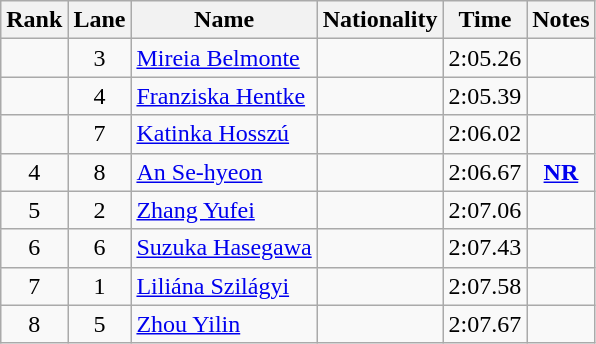<table class="wikitable sortable" style="text-align:center">
<tr>
<th>Rank</th>
<th>Lane</th>
<th>Name</th>
<th>Nationality</th>
<th>Time</th>
<th>Notes</th>
</tr>
<tr>
<td></td>
<td>3</td>
<td align=left><a href='#'>Mireia Belmonte</a></td>
<td align=left></td>
<td>2:05.26</td>
<td></td>
</tr>
<tr>
<td></td>
<td>4</td>
<td align=left><a href='#'>Franziska Hentke</a></td>
<td align=left></td>
<td>2:05.39</td>
<td></td>
</tr>
<tr>
<td></td>
<td>7</td>
<td align=left><a href='#'>Katinka Hosszú</a></td>
<td align=left></td>
<td>2:06.02</td>
<td></td>
</tr>
<tr>
<td>4</td>
<td>8</td>
<td align=left><a href='#'>An Se-hyeon</a></td>
<td align=left></td>
<td>2:06.67</td>
<td><strong><a href='#'>NR</a></strong></td>
</tr>
<tr>
<td>5</td>
<td>2</td>
<td align=left><a href='#'>Zhang Yufei</a></td>
<td align=left></td>
<td>2:07.06</td>
<td></td>
</tr>
<tr>
<td>6</td>
<td>6</td>
<td align=left><a href='#'>Suzuka Hasegawa</a></td>
<td align=left></td>
<td>2:07.43</td>
<td></td>
</tr>
<tr>
<td>7</td>
<td>1</td>
<td align=left><a href='#'>Liliána Szilágyi</a></td>
<td align=left></td>
<td>2:07.58</td>
<td></td>
</tr>
<tr>
<td>8</td>
<td>5</td>
<td align=left><a href='#'>Zhou Yilin</a></td>
<td align=left></td>
<td>2:07.67</td>
<td></td>
</tr>
</table>
